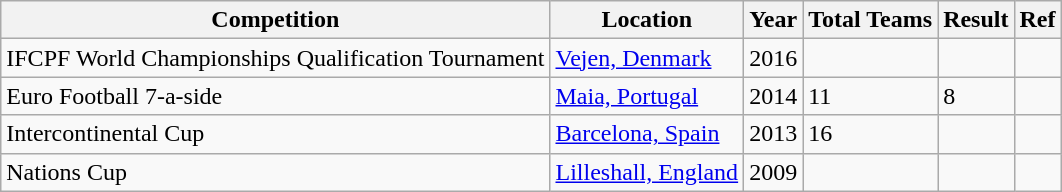<table class="wikitable">
<tr>
<th>Competition</th>
<th>Location</th>
<th>Year</th>
<th>Total Teams</th>
<th>Result</th>
<th>Ref</th>
</tr>
<tr>
<td>IFCPF World Championships Qualification Tournament</td>
<td><a href='#'>Vejen, Denmark</a></td>
<td>2016</td>
<td></td>
<td></td>
<td></td>
</tr>
<tr>
<td>Euro Football 7-a-side</td>
<td><a href='#'>Maia, Portugal</a></td>
<td>2014</td>
<td>11</td>
<td>8</td>
<td></td>
</tr>
<tr>
<td>Intercontinental Cup</td>
<td><a href='#'>Barcelona, Spain</a></td>
<td>2013</td>
<td>16</td>
<td></td>
<td></td>
</tr>
<tr>
<td>Nations Cup</td>
<td><a href='#'>Lilleshall, England</a></td>
<td>2009</td>
<td></td>
<td></td>
<td></td>
</tr>
</table>
